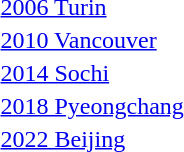<table>
<tr>
<td><a href='#'>2006 Turin</a><br></td>
<td></td>
<td></td>
<td></td>
</tr>
<tr>
<td><a href='#'>2010 Vancouver</a><br></td>
<td></td>
<td></td>
<td></td>
</tr>
<tr>
<td><a href='#'>2014 Sochi</a><br></td>
<td></td>
<td></td>
<td></td>
</tr>
<tr>
<td><a href='#'>2018 Pyeongchang</a><br></td>
<td></td>
<td></td>
<td></td>
</tr>
<tr>
<td><a href='#'>2022 Beijing</a><br></td>
<td></td>
<td></td>
<td></td>
</tr>
<tr>
</tr>
</table>
